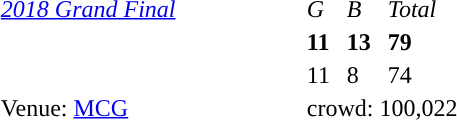<table style="margin-right:4px; margin-top:8px; float:right; border:1px No.">
<tr>
<td width=200><em><a href='#'>2018 Grand Final</a></em></td>
<td><em>G</em></td>
<td><em>B</em></td>
<td><em>Total</em></td>
</tr>
<tr>
<td style="text-align:left"></td>
<td><strong>11</strong></td>
<td><strong>13</strong></td>
<td><strong>79</strong></td>
</tr>
<tr>
<td style="text-align:left"></td>
<td>11</td>
<td>8</td>
<td>74</td>
</tr>
<tr>
<td>Venue: <a href='#'>MCG</a></td>
<td colspan=3>crowd: 100,022</td>
</tr>
</table>
